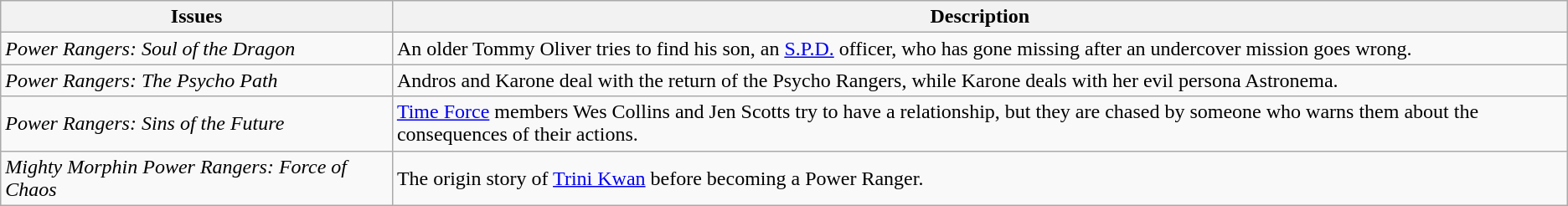<table class="wikitable">
<tr>
<th style="text-align: center; width:20%">Issues</th>
<th width="60%">Description</th>
</tr>
<tr>
<td><em>Power Rangers: Soul of the Dragon</em></td>
<td>An older Tommy Oliver tries to find his son, an <a href='#'>S.P.D.</a> officer, who has gone missing after an undercover mission goes wrong.</td>
</tr>
<tr>
<td><em>Power Rangers: The Psycho Path</em></td>
<td>Andros and Karone deal with the return of the Psycho Rangers, while Karone deals with her evil persona Astronema.</td>
</tr>
<tr>
<td><em>Power Rangers: Sins of the Future</em></td>
<td><a href='#'>Time Force</a> members Wes Collins and Jen Scotts try to have a relationship, but they are chased by someone who warns them about the consequences of their actions.</td>
</tr>
<tr>
<td><em>Mighty Morphin Power Rangers: Force of Chaos</em></td>
<td>The origin story of <a href='#'>Trini Kwan</a> before becoming a Power Ranger.</td>
</tr>
</table>
